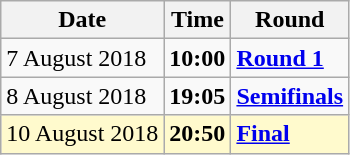<table class="wikitable">
<tr>
<th>Date</th>
<th>Time</th>
<th>Round</th>
</tr>
<tr>
<td>7 August 2018</td>
<td><strong>10:00</strong></td>
<td><strong><a href='#'>Round 1</a></strong></td>
</tr>
<tr>
<td>8 August 2018</td>
<td><strong>19:05</strong></td>
<td><strong><a href='#'>Semifinals</a></strong></td>
</tr>
<tr style=background:lemonchiffon>
<td>10 August 2018</td>
<td><strong>20:50</strong></td>
<td><strong><a href='#'>Final</a></strong></td>
</tr>
</table>
